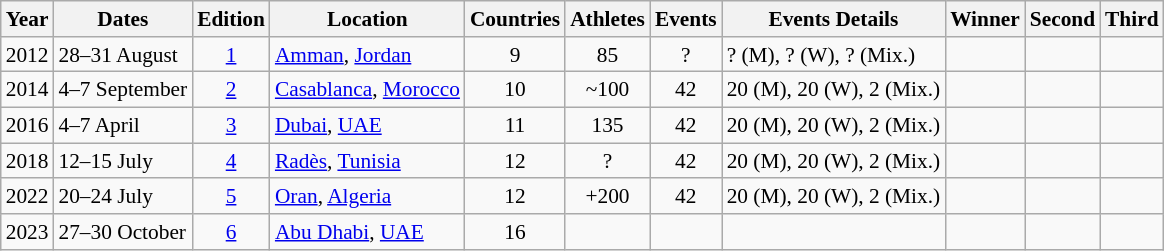<table class="wikitable sortable" style=font-size:89%;>
<tr>
<th>Year</th>
<th>Dates</th>
<th>Edition</th>
<th>Location</th>
<th>Countries</th>
<th>Athletes</th>
<th>Events</th>
<th>Events Details</th>
<th>Winner</th>
<th>Second</th>
<th>Third</th>
</tr>
<tr>
<td align=center>2012</td>
<td>28–31 August</td>
<td align=center><a href='#'>1</a></td>
<td> <a href='#'>Amman</a>, <a href='#'>Jordan</a></td>
<td align=center>9</td>
<td align=center>85</td>
<td align=center>?</td>
<td>? (M), ? (W), ? (Mix.)</td>
<td></td>
<td></td>
<td></td>
</tr>
<tr>
<td align=center>2014</td>
<td>4–7 September</td>
<td align=center><a href='#'>2</a></td>
<td> <a href='#'>Casablanca</a>, <a href='#'>Morocco</a></td>
<td align=center>10</td>
<td align=center>~100</td>
<td align=center>42</td>
<td>20 (M), 20 (W), 2 (Mix.)</td>
<td></td>
<td></td>
<td></td>
</tr>
<tr>
<td align=center>2016</td>
<td>4–7 April</td>
<td align=center><a href='#'>3</a></td>
<td> <a href='#'>Dubai</a>, <a href='#'>UAE</a></td>
<td align=center>11</td>
<td align=center>135</td>
<td align=center>42</td>
<td>20 (M), 20 (W), 2 (Mix.)</td>
<td></td>
<td></td>
<td></td>
</tr>
<tr>
<td align=center>2018</td>
<td>12–15 July</td>
<td align=center><a href='#'>4</a></td>
<td> <a href='#'>Radès</a>, <a href='#'>Tunisia</a></td>
<td align=center>12</td>
<td align=center>?</td>
<td align=center>42</td>
<td>20 (M), 20 (W), 2 (Mix.)</td>
<td></td>
<td></td>
<td></td>
</tr>
<tr>
<td align=center>2022</td>
<td>20–24 July</td>
<td align=center><a href='#'>5</a></td>
<td> <a href='#'>Oran</a>, <a href='#'>Algeria</a></td>
<td align=center>12</td>
<td align=center>+200</td>
<td align=center>42</td>
<td>20 (M), 20 (W), 2 (Mix.)</td>
<td></td>
<td></td>
<td></td>
</tr>
<tr>
<td align=center>2023</td>
<td>27–30 October</td>
<td align=center><a href='#'>6</a></td>
<td> <a href='#'>Abu Dhabi</a>, <a href='#'>UAE</a></td>
<td align=center>16</td>
<td></td>
<td></td>
<td></td>
<td></td>
<td></td>
<td></td>
</tr>
</table>
